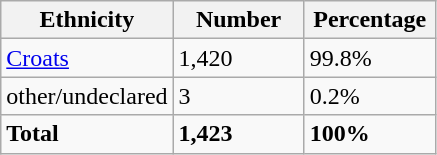<table class="wikitable">
<tr>
<th width="100px">Ethnicity</th>
<th width="80px">Number</th>
<th width="80px">Percentage</th>
</tr>
<tr>
<td><a href='#'>Croats</a></td>
<td>1,420</td>
<td>99.8%</td>
</tr>
<tr>
<td>other/undeclared</td>
<td>3</td>
<td>0.2%</td>
</tr>
<tr>
<td><strong>Total</strong></td>
<td><strong>1,423</strong></td>
<td><strong>100%</strong></td>
</tr>
</table>
